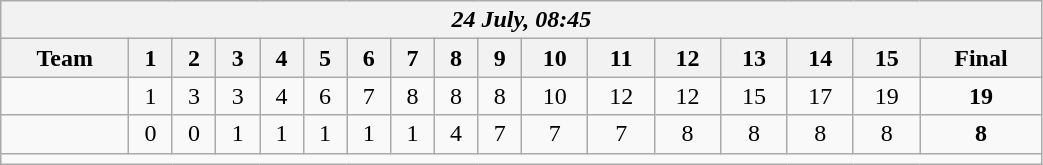<table class=wikitable style="text-align:center; width: 55%">
<tr>
<th colspan=17><em>24 July, 08:45</em></th>
</tr>
<tr>
<th>Team</th>
<th>1</th>
<th>2</th>
<th>3</th>
<th>4</th>
<th>5</th>
<th>6</th>
<th>7</th>
<th>8</th>
<th>9</th>
<th>10</th>
<th>11</th>
<th>12</th>
<th>13</th>
<th>14</th>
<th>15</th>
<th>Final</th>
</tr>
<tr>
<td align=left><strong></strong></td>
<td>1</td>
<td>3</td>
<td>3</td>
<td>4</td>
<td>6</td>
<td>7</td>
<td>8</td>
<td>8</td>
<td>8</td>
<td>10</td>
<td>12</td>
<td>12</td>
<td>15</td>
<td>17</td>
<td>19</td>
<td><strong>19</strong></td>
</tr>
<tr>
<td align=left></td>
<td>0</td>
<td>0</td>
<td>1</td>
<td>1</td>
<td>1</td>
<td>1</td>
<td>1</td>
<td>4</td>
<td>7</td>
<td>7</td>
<td>7</td>
<td>8</td>
<td>8</td>
<td>8</td>
<td>8</td>
<td><strong>8</strong></td>
</tr>
<tr>
<td colspan=17></td>
</tr>
</table>
